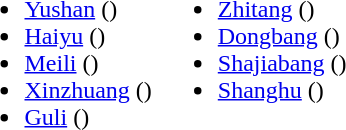<table>
<tr>
<td valign="top"><br><ul><li><a href='#'>Yushan</a> ()</li><li><a href='#'>Haiyu</a> ()</li><li><a href='#'>Meili</a> ()</li><li><a href='#'>Xinzhuang</a> ()</li><li><a href='#'>Guli</a> ()</li></ul></td>
<td valign="top"><br><ul><li><a href='#'>Zhitang</a> ()</li><li><a href='#'>Dongbang</a> ()</li><li><a href='#'>Shajiabang</a> ()</li><li><a href='#'>Shanghu</a> ()</li></ul></td>
</tr>
</table>
